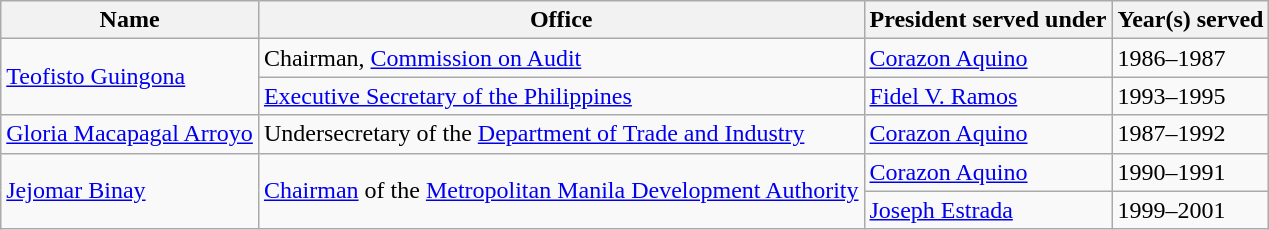<table class="wikitable sortable">
<tr>
<th>Name</th>
<th>Office</th>
<th>President served under</th>
<th>Year(s) served</th>
</tr>
<tr>
<td rowspan="2"><a href='#'>Teofisto Guingona</a></td>
<td>Chairman, <a href='#'>Commission on Audit</a></td>
<td><a href='#'>Corazon Aquino</a></td>
<td>1986–1987</td>
</tr>
<tr>
<td><a href='#'>Executive Secretary of the Philippines</a></td>
<td><a href='#'>Fidel V. Ramos</a></td>
<td>1993–1995</td>
</tr>
<tr>
<td><a href='#'>Gloria Macapagal Arroyo</a></td>
<td>Undersecretary of the <a href='#'>Department of Trade and Industry</a></td>
<td><a href='#'>Corazon Aquino</a></td>
<td>1987–1992</td>
</tr>
<tr>
<td rowspan="2"><a href='#'>Jejomar Binay</a></td>
<td rowspan="2"><a href='#'>Chairman</a> of the <a href='#'>Metropolitan Manila Development Authority</a></td>
<td><a href='#'>Corazon Aquino</a></td>
<td>1990–1991</td>
</tr>
<tr>
<td><a href='#'>Joseph Estrada</a></td>
<td>1999–2001</td>
</tr>
</table>
